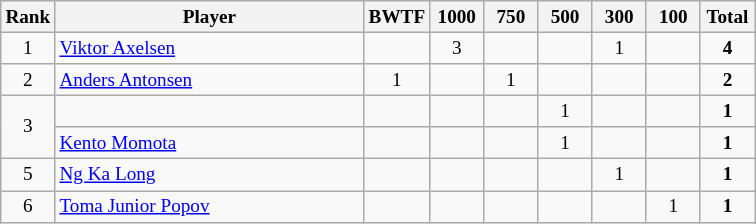<table class="wikitable" style="font-size:80%; text-align:center">
<tr>
<th width="30">Rank</th>
<th width="200">Player</th>
<th width="30">BWTF</th>
<th width="30">1000</th>
<th width="30">750</th>
<th width="30">500</th>
<th width="30">300</th>
<th width="30">100</th>
<th width="30">Total</th>
</tr>
<tr>
<td>1</td>
<td align="left"> <a href='#'>Viktor Axelsen</a></td>
<td></td>
<td>3</td>
<td></td>
<td></td>
<td>1</td>
<td></td>
<td><strong>4</strong></td>
</tr>
<tr>
<td>2</td>
<td align="left"> <a href='#'>Anders Antonsen</a></td>
<td>1</td>
<td></td>
<td>1</td>
<td></td>
<td></td>
<td></td>
<td><strong>2</strong></td>
</tr>
<tr>
<td rowspan="2">3</td>
<td align="left"></td>
<td></td>
<td></td>
<td></td>
<td>1</td>
<td></td>
<td></td>
<td><strong>1</strong></td>
</tr>
<tr>
<td align="left"> <a href='#'>Kento Momota</a></td>
<td></td>
<td></td>
<td></td>
<td>1</td>
<td></td>
<td></td>
<td><strong>1</strong></td>
</tr>
<tr>
<td>5</td>
<td align="left"> <a href='#'>Ng Ka Long</a></td>
<td></td>
<td></td>
<td></td>
<td></td>
<td>1</td>
<td></td>
<td><strong>1</strong></td>
</tr>
<tr>
<td>6</td>
<td align="left"> <a href='#'>Toma Junior Popov</a></td>
<td></td>
<td></td>
<td></td>
<td></td>
<td></td>
<td>1</td>
<td><strong>1</strong></td>
</tr>
</table>
